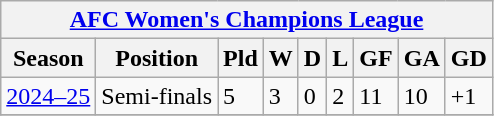<table class="wikitable">
<tr>
<th colspan=9><a href='#'>AFC Women's Champions League</a></th>
</tr>
<tr>
<th>Season</th>
<th>Position</th>
<th>Pld</th>
<th>W</th>
<th>D</th>
<th>L</th>
<th>GF</th>
<th>GA</th>
<th>GD</th>
</tr>
<tr>
<td><a href='#'>2024–25</a></td>
<td>Semi-finals</td>
<td>5</td>
<td>3</td>
<td>0</td>
<td>2</td>
<td>11</td>
<td>10</td>
<td>+1</td>
</tr>
<tr>
</tr>
</table>
